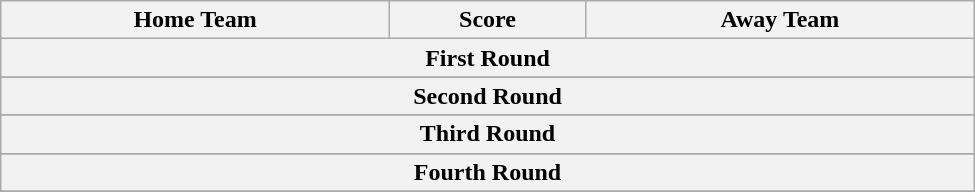<table class="wikitable" style="text-align: center; width:650px">
<tr>
<th scope="col" width="245px">Home Team</th>
<th scope="col" width="120px">Score</th>
<th scope="col" width="245px">Away Team</th>
</tr>
<tr>
<th colspan="3">First Round</th>
</tr>
<tr>
</tr>
<tr>
<th colspan="3">Second Round</th>
</tr>
<tr>
</tr>
<tr>
<th colspan="3">Third Round</th>
</tr>
<tr>
</tr>
<tr>
<th colspan="3">Fourth Round</th>
</tr>
<tr>
</tr>
<tr>
</tr>
</table>
